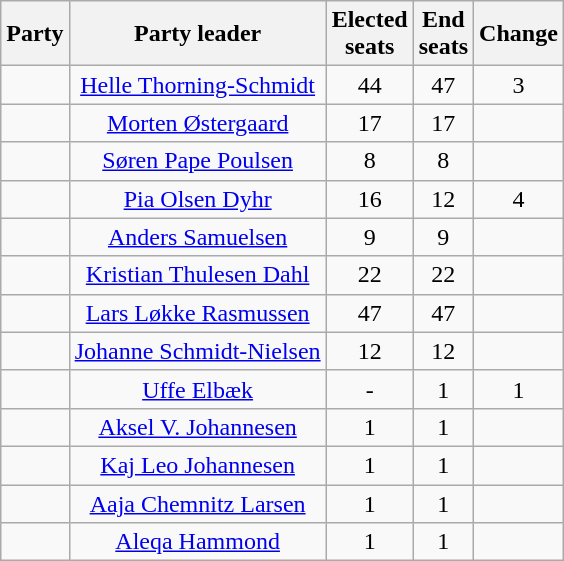<table class="wikitable sortable" style="text-align: center;">
<tr>
<th>Party</th>
<th>Party leader</th>
<th>Elected<br>seats</th>
<th>End<br>seats</th>
<th>Change</th>
</tr>
<tr>
<td data-sort-value="A" style="text-align: left;"></td>
<td><a href='#'>Helle Thorning-Schmidt</a></td>
<td>44</td>
<td>47</td>
<td data-sort-value="3"> 3</td>
</tr>
<tr>
<td data-sort-value="B" style="text-align: left;"></td>
<td><a href='#'>Morten Østergaard</a></td>
<td>17</td>
<td>17</td>
<td data-sort-value="0"></td>
</tr>
<tr>
<td data-sort-value="C" style="text-align: left;"></td>
<td><a href='#'>Søren Pape Poulsen</a></td>
<td>8</td>
<td>8</td>
<td data-sort-value="0"></td>
</tr>
<tr>
<td data-sort-value="F" style="text-align: left;"></td>
<td><a href='#'>Pia Olsen Dyhr</a></td>
<td>16</td>
<td>12</td>
<td data-sort-value="-4"> 4</td>
</tr>
<tr>
<td data-sort-value="I" style="text-align: left;"></td>
<td><a href='#'>Anders Samuelsen</a></td>
<td>9</td>
<td>9</td>
<td data-sort-value="0"></td>
</tr>
<tr>
<td data-sort-value="O" style="text-align: left;"></td>
<td><a href='#'>Kristian Thulesen Dahl</a></td>
<td>22</td>
<td>22</td>
<td data-sort-value="0"></td>
</tr>
<tr>
<td data-sort-value="V" style="text-align: left;"></td>
<td><a href='#'>Lars Løkke Rasmussen</a></td>
<td>47</td>
<td>47</td>
<td data-sort-value="0"></td>
</tr>
<tr>
<td data-sort-value="ZA" style="text-align: left;"></td>
<td><a href='#'>Johanne Schmidt-Nielsen</a></td>
<td>12</td>
<td>12</td>
<td data-sort-value="0"></td>
</tr>
<tr>
<td data-sort-value="ZB" style="text-align: left;"></td>
<td><a href='#'>Uffe Elbæk</a></td>
<td>-</td>
<td>1</td>
<td data-sort-value="1"> 1</td>
</tr>
<tr>
<td data-sort-value="JF" style="text-align: left;"></td>
<td><a href='#'>Aksel V. Johannesen</a></td>
<td>1</td>
<td>1</td>
<td data-sort-value="0"></td>
</tr>
<tr>
<td data-sort-value="SP" style="text-align: left;"></td>
<td><a href='#'>Kaj Leo Johannesen</a></td>
<td>1</td>
<td>1</td>
<td data-sort-value="0"></td>
</tr>
<tr>
<td data-sort-value="IA" style="text-align: left;"></td>
<td><a href='#'>Aaja Chemnitz Larsen</a></td>
<td>1</td>
<td>1</td>
<td data-sort-value="0"></td>
</tr>
<tr>
<td data-sort-value="SI" style="text-align: left;"></td>
<td><a href='#'>Aleqa Hammond</a></td>
<td>1</td>
<td>1</td>
<td data-sort-value="0"></td>
</tr>
</table>
